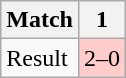<table class="wikitable">
<tr>
<th>Match</th>
<th>1</th>
</tr>
<tr>
<td>Result</td>
<td bgcolor="#FFCCCC">2–0</td>
</tr>
</table>
